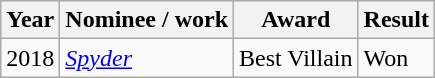<table class="wikitable">
<tr>
<th>Year</th>
<th><strong>Nominee / work</strong></th>
<th>Award</th>
<th><strong>Result</strong></th>
</tr>
<tr>
<td>2018</td>
<td><em><a href='#'>Spyder</a></em></td>
<td>Best Villain</td>
<td>Won</td>
</tr>
</table>
